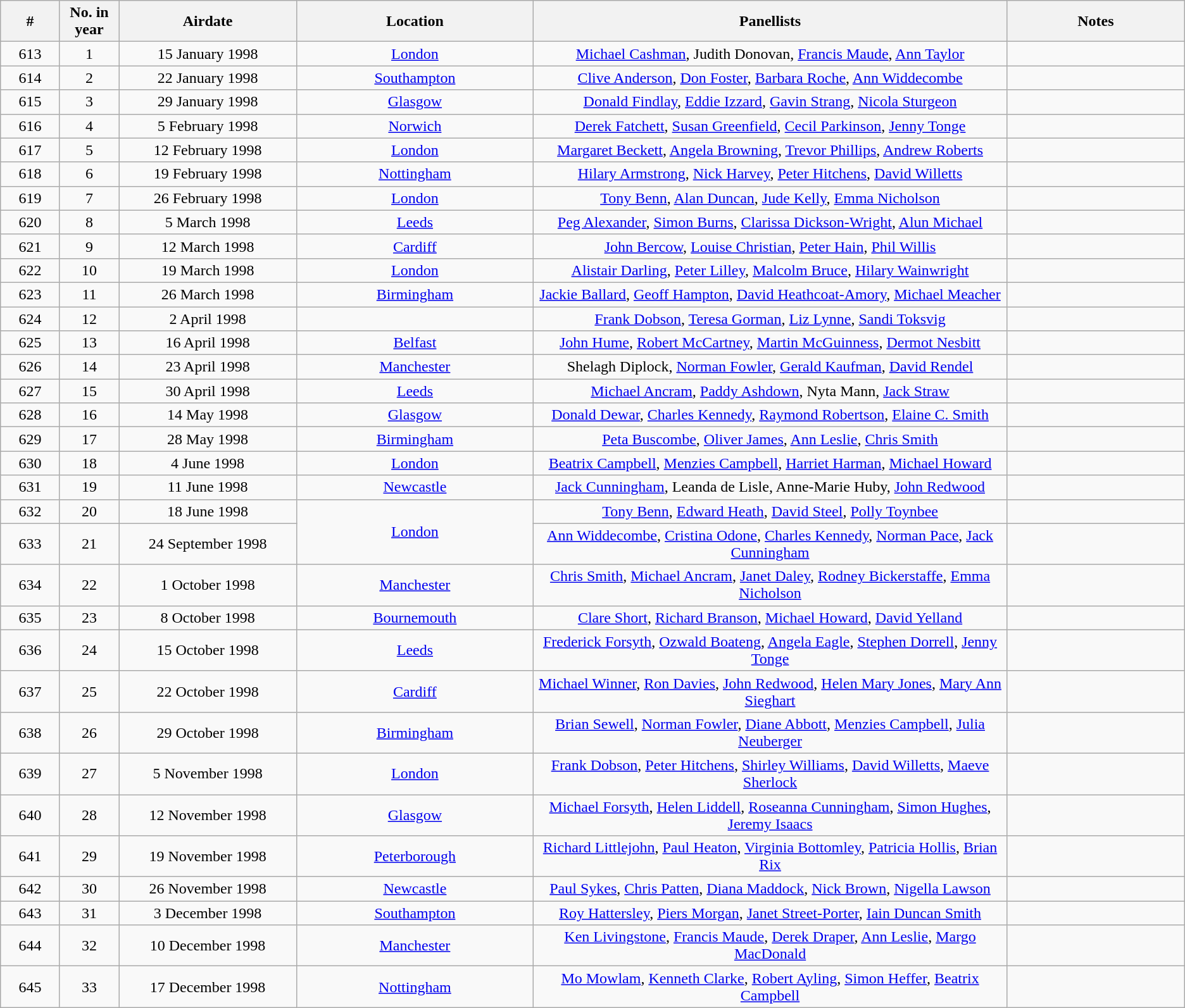<table class="wikitable" style="text-align:center;">
<tr>
<th style="width:5%;">#</th>
<th style="width:5%;">No. in year</th>
<th style="width:15%;">Airdate</th>
<th style="width:20%;">Location</th>
<th style="width:40%;">Panellists</th>
<th style="width:40%;">Notes</th>
</tr>
<tr>
<td>613</td>
<td>1</td>
<td>15 January 1998</td>
<td><a href='#'>London</a></td>
<td><a href='#'>Michael Cashman</a>, Judith Donovan, <a href='#'>Francis Maude</a>, <a href='#'>Ann Taylor</a></td>
<td></td>
</tr>
<tr>
<td>614</td>
<td>2</td>
<td>22 January 1998</td>
<td><a href='#'>Southampton</a></td>
<td><a href='#'>Clive Anderson</a>, <a href='#'>Don Foster</a>, <a href='#'>Barbara Roche</a>, <a href='#'>Ann Widdecombe</a></td>
<td></td>
</tr>
<tr>
<td>615</td>
<td>3</td>
<td>29 January 1998</td>
<td><a href='#'>Glasgow</a></td>
<td><a href='#'>Donald Findlay</a>, <a href='#'>Eddie Izzard</a>, <a href='#'>Gavin Strang</a>, <a href='#'>Nicola Sturgeon</a></td>
<td></td>
</tr>
<tr>
<td>616</td>
<td>4</td>
<td>5 February 1998</td>
<td><a href='#'>Norwich</a></td>
<td><a href='#'>Derek Fatchett</a>, <a href='#'>Susan Greenfield</a>, <a href='#'>Cecil Parkinson</a>, <a href='#'>Jenny Tonge</a></td>
<td></td>
</tr>
<tr>
<td>617</td>
<td>5</td>
<td>12 February 1998</td>
<td><a href='#'>London</a></td>
<td><a href='#'>Margaret Beckett</a>, <a href='#'>Angela Browning</a>, <a href='#'>Trevor Phillips</a>, <a href='#'>Andrew Roberts</a></td>
<td></td>
</tr>
<tr>
<td>618</td>
<td>6</td>
<td>19 February 1998</td>
<td><a href='#'>Nottingham</a></td>
<td><a href='#'>Hilary Armstrong</a>, <a href='#'>Nick Harvey</a>, <a href='#'>Peter Hitchens</a>, <a href='#'>David Willetts</a></td>
<td></td>
</tr>
<tr>
<td>619</td>
<td>7</td>
<td>26 February 1998</td>
<td><a href='#'>London</a></td>
<td><a href='#'>Tony Benn</a>, <a href='#'>Alan Duncan</a>, <a href='#'>Jude Kelly</a>, <a href='#'>Emma Nicholson</a></td>
<td></td>
</tr>
<tr>
<td>620</td>
<td>8</td>
<td>5 March 1998</td>
<td><a href='#'>Leeds</a></td>
<td><a href='#'>Peg Alexander</a>, <a href='#'>Simon Burns</a>, <a href='#'>Clarissa Dickson-Wright</a>, <a href='#'>Alun Michael</a></td>
<td></td>
</tr>
<tr>
<td>621</td>
<td>9</td>
<td>12 March 1998</td>
<td><a href='#'>Cardiff</a></td>
<td><a href='#'>John Bercow</a>, <a href='#'>Louise Christian</a>, <a href='#'>Peter Hain</a>, <a href='#'>Phil Willis</a></td>
<td></td>
</tr>
<tr>
<td>622</td>
<td>10</td>
<td>19 March 1998</td>
<td><a href='#'>London</a></td>
<td><a href='#'>Alistair Darling</a>, <a href='#'>Peter Lilley</a>, <a href='#'>Malcolm Bruce</a>, <a href='#'>Hilary Wainwright</a></td>
<td></td>
</tr>
<tr>
<td>623</td>
<td>11</td>
<td>26 March 1998</td>
<td><a href='#'>Birmingham</a></td>
<td><a href='#'>Jackie Ballard</a>, <a href='#'>Geoff Hampton</a>, <a href='#'>David Heathcoat-Amory</a>, <a href='#'>Michael Meacher</a></td>
<td></td>
</tr>
<tr>
<td>624</td>
<td>12</td>
<td>2 April 1998</td>
<td></td>
<td><a href='#'>Frank Dobson</a>, <a href='#'>Teresa Gorman</a>, <a href='#'>Liz Lynne</a>, <a href='#'>Sandi Toksvig</a></td>
<td> </td>
</tr>
<tr>
<td>625</td>
<td>13</td>
<td>16 April 1998</td>
<td><a href='#'>Belfast</a></td>
<td><a href='#'>John Hume</a>, <a href='#'>Robert McCartney</a>, <a href='#'>Martin McGuinness</a>, <a href='#'>Dermot Nesbitt</a></td>
<td></td>
</tr>
<tr>
<td>626</td>
<td>14</td>
<td>23 April 1998</td>
<td><a href='#'>Manchester</a></td>
<td>Shelagh Diplock, <a href='#'>Norman Fowler</a>, <a href='#'>Gerald Kaufman</a>, <a href='#'>David Rendel</a></td>
<td></td>
</tr>
<tr>
<td>627</td>
<td>15</td>
<td>30 April 1998</td>
<td><a href='#'>Leeds</a></td>
<td><a href='#'>Michael Ancram</a>, <a href='#'>Paddy Ashdown</a>, Nyta Mann, <a href='#'>Jack Straw</a></td>
<td></td>
</tr>
<tr>
<td>628</td>
<td>16</td>
<td>14 May 1998</td>
<td><a href='#'>Glasgow</a></td>
<td><a href='#'>Donald Dewar</a>, <a href='#'>Charles Kennedy</a>, <a href='#'>Raymond Robertson</a>, <a href='#'>Elaine C. Smith</a></td>
<td></td>
</tr>
<tr>
<td>629</td>
<td>17</td>
<td>28 May 1998</td>
<td><a href='#'>Birmingham</a></td>
<td><a href='#'>Peta Buscombe</a>, <a href='#'>Oliver James</a>, <a href='#'>Ann Leslie</a>, <a href='#'>Chris Smith</a></td>
<td></td>
</tr>
<tr>
<td>630</td>
<td>18</td>
<td>4 June 1998</td>
<td><a href='#'>London</a></td>
<td><a href='#'>Beatrix Campbell</a>, <a href='#'>Menzies Campbell</a>, <a href='#'>Harriet Harman</a>, <a href='#'>Michael Howard</a></td>
<td></td>
</tr>
<tr>
<td>631</td>
<td>19</td>
<td>11 June 1998</td>
<td><a href='#'>Newcastle</a></td>
<td><a href='#'>Jack Cunningham</a>, Leanda de Lisle, Anne-Marie Huby, <a href='#'>John Redwood</a></td>
<td></td>
</tr>
<tr>
<td>632</td>
<td>20</td>
<td>18 June 1998</td>
<td rowspan=2><a href='#'>London</a></td>
<td><a href='#'>Tony Benn</a>, <a href='#'>Edward Heath</a>, <a href='#'>David Steel</a>, <a href='#'>Polly Toynbee</a></td>
<td></td>
</tr>
<tr>
<td>633</td>
<td>21</td>
<td>24 September 1998</td>
<td><a href='#'>Ann Widdecombe</a>, <a href='#'>Cristina Odone</a>, <a href='#'>Charles Kennedy</a>, <a href='#'>Norman Pace</a>, <a href='#'>Jack Cunningham</a></td>
<td></td>
</tr>
<tr>
<td>634</td>
<td>22</td>
<td>1 October 1998</td>
<td><a href='#'>Manchester</a></td>
<td><a href='#'>Chris Smith</a>, <a href='#'>Michael Ancram</a>, <a href='#'>Janet Daley</a>, <a href='#'>Rodney Bickerstaffe</a>, <a href='#'>Emma Nicholson</a></td>
<td></td>
</tr>
<tr>
<td>635</td>
<td>23</td>
<td>8 October 1998</td>
<td><a href='#'>Bournemouth</a></td>
<td><a href='#'>Clare Short</a>, <a href='#'>Richard Branson</a>, <a href='#'>Michael Howard</a>, <a href='#'>David Yelland</a></td>
<td></td>
</tr>
<tr>
<td>636</td>
<td>24</td>
<td>15 October 1998</td>
<td><a href='#'>Leeds</a></td>
<td><a href='#'>Frederick Forsyth</a>, <a href='#'>Ozwald Boateng</a>, <a href='#'>Angela Eagle</a>, <a href='#'>Stephen Dorrell</a>, <a href='#'>Jenny Tonge</a></td>
<td></td>
</tr>
<tr>
<td>637</td>
<td>25</td>
<td>22 October 1998</td>
<td><a href='#'>Cardiff</a></td>
<td><a href='#'>Michael Winner</a>, <a href='#'>Ron Davies</a>, <a href='#'>John Redwood</a>, <a href='#'>Helen Mary Jones</a>, <a href='#'>Mary Ann Sieghart</a></td>
<td></td>
</tr>
<tr>
<td>638</td>
<td>26</td>
<td>29 October 1998</td>
<td><a href='#'>Birmingham</a></td>
<td><a href='#'>Brian Sewell</a>, <a href='#'>Norman Fowler</a>, <a href='#'>Diane Abbott</a>, <a href='#'>Menzies Campbell</a>, <a href='#'>Julia Neuberger</a></td>
<td></td>
</tr>
<tr>
<td>639</td>
<td>27</td>
<td>5 November 1998</td>
<td><a href='#'>London</a></td>
<td><a href='#'>Frank Dobson</a>, <a href='#'>Peter Hitchens</a>, <a href='#'>Shirley Williams</a>, <a href='#'>David Willetts</a>, <a href='#'>Maeve Sherlock</a></td>
<td></td>
</tr>
<tr>
<td>640</td>
<td>28</td>
<td>12 November 1998</td>
<td><a href='#'>Glasgow</a></td>
<td><a href='#'>Michael Forsyth</a>, <a href='#'>Helen Liddell</a>, <a href='#'>Roseanna Cunningham</a>, <a href='#'>Simon Hughes</a>, <a href='#'>Jeremy Isaacs</a></td>
<td></td>
</tr>
<tr>
<td>641</td>
<td>29</td>
<td>19 November 1998</td>
<td><a href='#'>Peterborough</a></td>
<td><a href='#'>Richard Littlejohn</a>, <a href='#'>Paul Heaton</a>, <a href='#'>Virginia Bottomley</a>, <a href='#'>Patricia Hollis</a>, <a href='#'>Brian Rix</a></td>
<td></td>
</tr>
<tr>
<td>642</td>
<td>30</td>
<td>26 November 1998</td>
<td><a href='#'>Newcastle</a></td>
<td><a href='#'>Paul Sykes</a>, <a href='#'>Chris Patten</a>, <a href='#'>Diana Maddock</a>, <a href='#'>Nick Brown</a>, <a href='#'>Nigella Lawson</a></td>
<td></td>
</tr>
<tr>
<td>643</td>
<td>31</td>
<td>3 December 1998</td>
<td><a href='#'>Southampton</a></td>
<td><a href='#'>Roy Hattersley</a>, <a href='#'>Piers Morgan</a>, <a href='#'>Janet Street-Porter</a>, <a href='#'>Iain Duncan Smith</a></td>
<td></td>
</tr>
<tr>
<td>644</td>
<td>32</td>
<td>10 December 1998</td>
<td><a href='#'>Manchester</a></td>
<td><a href='#'>Ken Livingstone</a>, <a href='#'>Francis Maude</a>, <a href='#'>Derek Draper</a>, <a href='#'>Ann Leslie</a>, <a href='#'>Margo MacDonald</a></td>
<td></td>
</tr>
<tr>
<td>645</td>
<td>33</td>
<td>17 December 1998</td>
<td><a href='#'>Nottingham</a></td>
<td><a href='#'>Mo Mowlam</a>, <a href='#'>Kenneth Clarke</a>, <a href='#'>Robert Ayling</a>, <a href='#'>Simon Heffer</a>, <a href='#'>Beatrix Campbell</a></td>
<td></td>
</tr>
</table>
